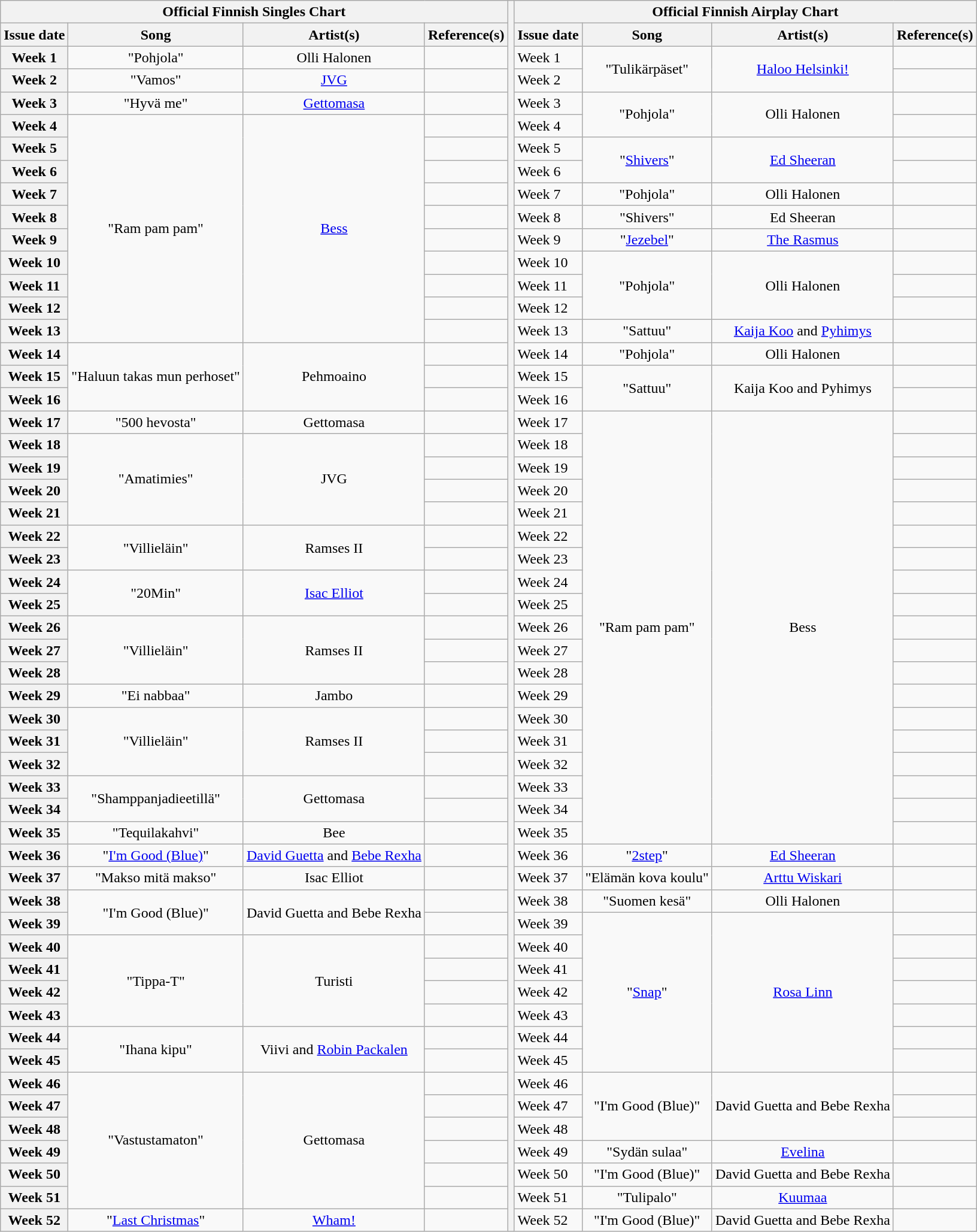<table class="wikitable plainrowheaders" style="text-align:center">
<tr>
<th colspan="4">Official Finnish Singles Chart</th>
<th colspan="1" rowspan="55"></th>
<th colspan="4">Official Finnish Airplay Chart</th>
</tr>
<tr>
<th>Issue date</th>
<th>Song</th>
<th>Artist(s)</th>
<th>Reference(s)</th>
<th>Issue date</th>
<th>Song</th>
<th>Artist(s)</th>
<th>Reference(s)</th>
</tr>
<tr>
<th scope="row">Week 1</th>
<td>"Pohjola"</td>
<td>Olli Halonen</td>
<td></td>
<td style="text-align: left;">Week 1</td>
<td rowspan="2">"Tulikärpäset"</td>
<td rowspan="2"><a href='#'>Haloo Helsinki!</a></td>
<td></td>
</tr>
<tr>
<th scope="row">Week 2</th>
<td>"Vamos"</td>
<td><a href='#'>JVG</a></td>
<td></td>
<td style="text-align: left;">Week 2</td>
<td></td>
</tr>
<tr>
<th scope="row">Week 3</th>
<td>"Hyvä me"</td>
<td><a href='#'>Gettomasa</a></td>
<td></td>
<td style="text-align: left;">Week 3</td>
<td rowspan="2">"Pohjola"</td>
<td rowspan="2">Olli Halonen</td>
<td></td>
</tr>
<tr>
<th scope="row">Week 4</th>
<td rowspan="10">"Ram pam pam"</td>
<td rowspan="10"><a href='#'>Bess</a></td>
<td></td>
<td style="text-align: left;">Week 4</td>
<td></td>
</tr>
<tr>
<th scope="row">Week 5</th>
<td></td>
<td style="text-align: left;">Week 5</td>
<td rowspan="2">"<a href='#'>Shivers</a>"</td>
<td rowspan="2"><a href='#'>Ed Sheeran</a></td>
<td></td>
</tr>
<tr>
<th scope="row">Week 6</th>
<td></td>
<td style="text-align: left;">Week 6</td>
<td></td>
</tr>
<tr>
<th scope="row">Week 7</th>
<td></td>
<td style="text-align: left;">Week 7</td>
<td>"Pohjola"</td>
<td>Olli Halonen</td>
<td></td>
</tr>
<tr>
<th scope="row">Week 8</th>
<td></td>
<td style="text-align: left;">Week 8</td>
<td>"Shivers"</td>
<td>Ed Sheeran</td>
<td></td>
</tr>
<tr>
<th scope="row">Week 9</th>
<td></td>
<td style="text-align: left;">Week 9</td>
<td>"<a href='#'>Jezebel</a>"</td>
<td><a href='#'>The Rasmus</a></td>
<td></td>
</tr>
<tr>
<th scope="row">Week 10</th>
<td></td>
<td style="text-align: left;">Week 10</td>
<td rowspan="3">"Pohjola"</td>
<td rowspan="3">Olli Halonen</td>
<td></td>
</tr>
<tr>
<th scope="row">Week 11</th>
<td></td>
<td style="text-align: left;">Week 11</td>
<td></td>
</tr>
<tr>
<th scope="row">Week 12</th>
<td></td>
<td style="text-align: left;">Week 12</td>
<td></td>
</tr>
<tr>
<th scope="row">Week 13</th>
<td></td>
<td style="text-align: left;">Week 13</td>
<td>"Sattuu"</td>
<td><a href='#'>Kaija Koo</a> and <a href='#'>Pyhimys</a></td>
<td></td>
</tr>
<tr>
<th scope="row">Week 14</th>
<td rowspan="3">"Haluun takas mun perhoset"</td>
<td rowspan="3">Pehmoaino</td>
<td></td>
<td style="text-align: left;">Week 14</td>
<td>"Pohjola"</td>
<td>Olli Halonen</td>
<td></td>
</tr>
<tr>
<th scope="row">Week 15</th>
<td></td>
<td style="text-align: left;">Week 15</td>
<td rowspan="2">"Sattuu"</td>
<td rowspan="2">Kaija Koo and Pyhimys</td>
<td></td>
</tr>
<tr>
<th scope="row">Week 16</th>
<td></td>
<td style="text-align: left;">Week 16</td>
<td></td>
</tr>
<tr>
<th scope="row">Week 17</th>
<td>"500 hevosta"</td>
<td>Gettomasa</td>
<td></td>
<td style="text-align: left;">Week 17</td>
<td rowspan="19">"Ram pam pam"</td>
<td rowspan="19">Bess</td>
<td></td>
</tr>
<tr>
<th scope="row">Week 18</th>
<td rowspan="4">"Amatimies"</td>
<td rowspan="4">JVG</td>
<td></td>
<td style="text-align: left;">Week 18</td>
<td></td>
</tr>
<tr>
<th scope="row">Week 19</th>
<td></td>
<td style="text-align: left;">Week 19</td>
<td></td>
</tr>
<tr>
<th scope="row">Week 20</th>
<td></td>
<td style="text-align: left;">Week 20</td>
<td></td>
</tr>
<tr>
<th scope="row">Week 21</th>
<td></td>
<td style="text-align: left;">Week 21</td>
<td></td>
</tr>
<tr>
<th scope="row">Week 22</th>
<td rowspan="2">"Villieläin"</td>
<td rowspan="2">Ramses II</td>
<td></td>
<td style="text-align: left;">Week 22</td>
<td></td>
</tr>
<tr>
<th scope="row">Week 23</th>
<td></td>
<td style="text-align: left;">Week 23</td>
<td></td>
</tr>
<tr>
<th scope="row">Week 24</th>
<td rowspan="2">"20Min"</td>
<td rowspan="2"><a href='#'>Isac Elliot</a><br></td>
<td></td>
<td style="text-align: left;">Week 24</td>
<td></td>
</tr>
<tr>
<th scope="row">Week 25</th>
<td></td>
<td style="text-align: left;">Week 25</td>
<td></td>
</tr>
<tr>
<th scope="row">Week 26</th>
<td rowspan="3">"Villieläin"</td>
<td rowspan="3">Ramses II</td>
<td></td>
<td style="text-align: left;">Week 26</td>
<td></td>
</tr>
<tr>
<th scope="row">Week 27</th>
<td></td>
<td style="text-align: left;">Week 27</td>
<td></td>
</tr>
<tr>
<th scope="row">Week 28</th>
<td></td>
<td style="text-align: left;">Week 28</td>
<td></td>
</tr>
<tr>
<th scope="row">Week 29</th>
<td>"Ei nabbaa"</td>
<td>Jambo<br></td>
<td></td>
<td style="text-align: left;">Week 29</td>
<td></td>
</tr>
<tr>
<th scope="row">Week 30</th>
<td rowspan="3">"Villieläin"</td>
<td rowspan="3">Ramses II</td>
<td></td>
<td style="text-align: left;">Week 30</td>
<td></td>
</tr>
<tr>
<th scope="row">Week 31</th>
<td></td>
<td style="text-align: left;">Week 31</td>
<td></td>
</tr>
<tr>
<th scope="row">Week 32</th>
<td></td>
<td style="text-align: left;">Week 32</td>
<td></td>
</tr>
<tr>
<th scope="row">Week 33</th>
<td rowspan="2">"Shamppanjadieetillä"</td>
<td rowspan="2">Gettomasa</td>
<td></td>
<td style="text-align: left;">Week 33</td>
<td></td>
</tr>
<tr>
<th scope="row">Week 34</th>
<td></td>
<td style="text-align: left;">Week 34</td>
<td></td>
</tr>
<tr>
<th scope="row">Week 35</th>
<td>"Tequilakahvi"</td>
<td>Bee</td>
<td></td>
<td style="text-align: left;">Week 35</td>
<td></td>
</tr>
<tr>
<th scope="row">Week 36</th>
<td>"<a href='#'>I'm Good (Blue)</a>"</td>
<td><a href='#'>David Guetta</a> and <a href='#'>Bebe Rexha</a></td>
<td></td>
<td style="text-align: left;">Week 36</td>
<td>"<a href='#'>2step</a>"</td>
<td><a href='#'>Ed Sheeran</a></td>
<td></td>
</tr>
<tr>
<th scope="row">Week 37</th>
<td>"Makso mitä makso"</td>
<td>Isac Elliot<br></td>
<td></td>
<td style="text-align: left;">Week 37</td>
<td>"Elämän kova koulu"</td>
<td><a href='#'>Arttu Wiskari</a></td>
<td></td>
</tr>
<tr>
<th scope="row">Week 38</th>
<td rowspan="2">"I'm Good (Blue)"</td>
<td rowspan="2">David Guetta and Bebe Rexha</td>
<td></td>
<td style="text-align: left;">Week 38</td>
<td>"Suomen kesä"</td>
<td>Olli Halonen</td>
<td></td>
</tr>
<tr>
<th scope="row">Week 39</th>
<td></td>
<td style="text-align: left;">Week 39</td>
<td rowspan="7">"<a href='#'>Snap</a>"</td>
<td rowspan="7"><a href='#'>Rosa Linn</a></td>
<td></td>
</tr>
<tr>
<th scope="row">Week 40</th>
<td rowspan="4">"Tippa-T"</td>
<td rowspan="4">Turisti<br></td>
<td></td>
<td style="text-align: left;">Week 40</td>
<td></td>
</tr>
<tr>
<th scope="row">Week 41</th>
<td></td>
<td style="text-align: left;">Week 41</td>
<td></td>
</tr>
<tr>
<th scope="row">Week 42</th>
<td></td>
<td style="text-align: left;">Week 42</td>
<td></td>
</tr>
<tr>
<th scope="row">Week 43</th>
<td></td>
<td style="text-align: left;">Week 43</td>
<td></td>
</tr>
<tr>
<th scope="row">Week 44</th>
<td rowspan="2">"Ihana kipu"</td>
<td rowspan="2">Viivi and <a href='#'>Robin Packalen</a></td>
<td></td>
<td style="text-align: left;">Week 44</td>
<td></td>
</tr>
<tr>
<th scope="row">Week 45</th>
<td></td>
<td style="text-align: left;">Week 45</td>
<td></td>
</tr>
<tr>
<th scope="row">Week 46</th>
<td rowspan="6">"Vastustamaton"</td>
<td rowspan="6">Gettomasa</td>
<td></td>
<td style="text-align: left;">Week 46</td>
<td rowspan="3">"I'm Good (Blue)"</td>
<td rowspan="3">David Guetta and Bebe Rexha</td>
<td></td>
</tr>
<tr>
<th scope="row">Week 47</th>
<td></td>
<td style="text-align: left;">Week 47</td>
<td></td>
</tr>
<tr>
<th scope="row">Week 48</th>
<td></td>
<td style="text-align: left;">Week 48</td>
<td></td>
</tr>
<tr>
<th scope="row">Week 49</th>
<td></td>
<td style="text-align: left;">Week 49</td>
<td>"Sydän sulaa"</td>
<td><a href='#'>Evelina</a></td>
<td></td>
</tr>
<tr>
<th scope="row">Week 50</th>
<td></td>
<td style="text-align: left;">Week 50</td>
<td>"I'm Good (Blue)"</td>
<td>David Guetta and Bebe Rexha</td>
<td></td>
</tr>
<tr>
<th scope="row">Week 51</th>
<td></td>
<td style="text-align: left;">Week 51</td>
<td>"Tulipalo"</td>
<td><a href='#'>Kuumaa</a></td>
<td></td>
</tr>
<tr>
<th scope="row">Week 52</th>
<td>"<a href='#'>Last Christmas</a>"</td>
<td><a href='#'>Wham!</a></td>
<td></td>
<td style="text-align: left;">Week 52</td>
<td>"I'm Good (Blue)"</td>
<td>David Guetta and Bebe Rexha</td>
<td></td>
</tr>
</table>
